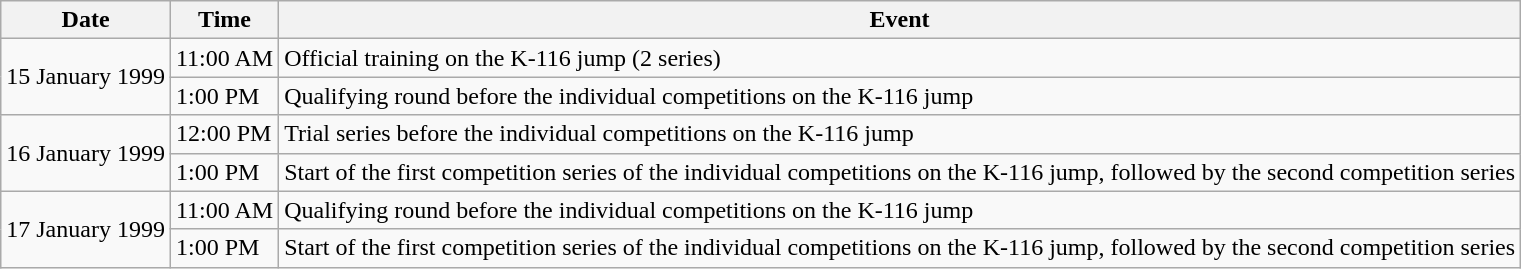<table class="wikitable">
<tr>
<th>Date</th>
<th>Time</th>
<th>Event</th>
</tr>
<tr>
<td rowspan="2">15 January 1999</td>
<td>11:00 AM</td>
<td>Official training on the K-116 jump (2 series)</td>
</tr>
<tr>
<td>1:00 PM</td>
<td>Qualifying round before the individual competitions on the K-116 jump</td>
</tr>
<tr>
<td rowspan="2">16 January 1999</td>
<td>12:00 PM</td>
<td>Trial series before the individual competitions on the K-116 jump</td>
</tr>
<tr>
<td>1:00 PM</td>
<td>Start of the first competition series of the individual competitions on the K-116 jump, followed by the second competition series</td>
</tr>
<tr>
<td rowspan="2">17 January 1999</td>
<td>11:00 AM</td>
<td>Qualifying round before the individual competitions on the K-116 jump</td>
</tr>
<tr>
<td>1:00 PM</td>
<td>Start of the first competition series of the individual competitions on the K-116 jump, followed by the second competition series</td>
</tr>
</table>
